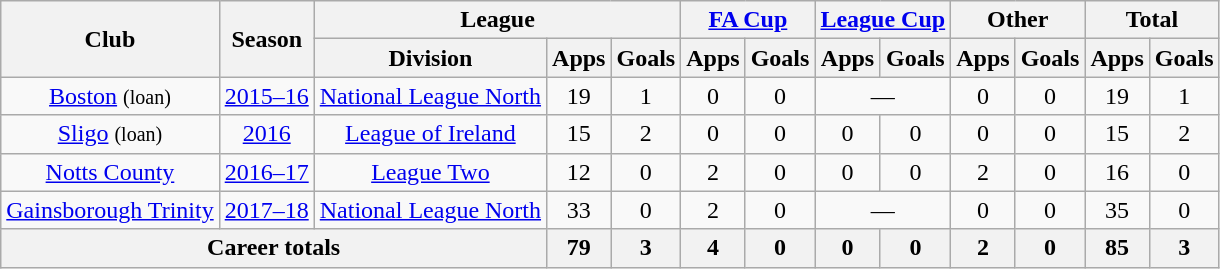<table class="wikitable" style="text-align:center">
<tr>
<th rowspan="2">Club</th>
<th rowspan="2">Season</th>
<th colspan="3">League</th>
<th colspan="2"><a href='#'>FA Cup</a></th>
<th colspan="2"><a href='#'>League Cup</a></th>
<th colspan="2">Other</th>
<th colspan="2">Total</th>
</tr>
<tr>
<th>Division</th>
<th>Apps</th>
<th>Goals</th>
<th>Apps</th>
<th>Goals</th>
<th>Apps</th>
<th>Goals</th>
<th>Apps</th>
<th>Goals</th>
<th>Apps</th>
<th>Goals</th>
</tr>
<tr>
<td><a href='#'>Boston</a> <small>(loan)</small></td>
<td><a href='#'>2015–16</a></td>
<td><a href='#'>National League North</a></td>
<td>19</td>
<td>1</td>
<td>0</td>
<td>0</td>
<td colspan="2">—</td>
<td>0</td>
<td>0</td>
<td>19</td>
<td>1</td>
</tr>
<tr>
<td><a href='#'>Sligo</a> <small>(loan)</small></td>
<td><a href='#'>2016</a></td>
<td><a href='#'>League of Ireland</a></td>
<td>15</td>
<td>2</td>
<td>0</td>
<td>0</td>
<td>0</td>
<td>0</td>
<td>0</td>
<td>0</td>
<td>15</td>
<td>2</td>
</tr>
<tr>
<td><a href='#'>Notts County</a></td>
<td><a href='#'>2016–17</a></td>
<td><a href='#'>League Two</a></td>
<td>12</td>
<td>0</td>
<td>2</td>
<td>0</td>
<td>0</td>
<td>0</td>
<td>2</td>
<td>0</td>
<td>16</td>
<td>0</td>
</tr>
<tr>
<td><a href='#'>Gainsborough Trinity</a></td>
<td><a href='#'>2017–18</a></td>
<td><a href='#'>National League North</a></td>
<td>33</td>
<td>0</td>
<td>2</td>
<td>0</td>
<td colspan="2">—</td>
<td>0</td>
<td>0</td>
<td>35</td>
<td>0</td>
</tr>
<tr>
<th colspan="3">Career totals</th>
<th>79</th>
<th>3</th>
<th>4</th>
<th>0</th>
<th>0</th>
<th>0</th>
<th>2</th>
<th>0</th>
<th>85</th>
<th>3</th>
</tr>
</table>
